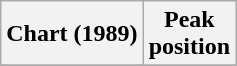<table class="wikitable sortable plainrowheaders" style="text-align:center">
<tr>
<th scope="col">Chart (1989)</th>
<th scope="col">Peak<br>position</th>
</tr>
<tr>
</tr>
</table>
